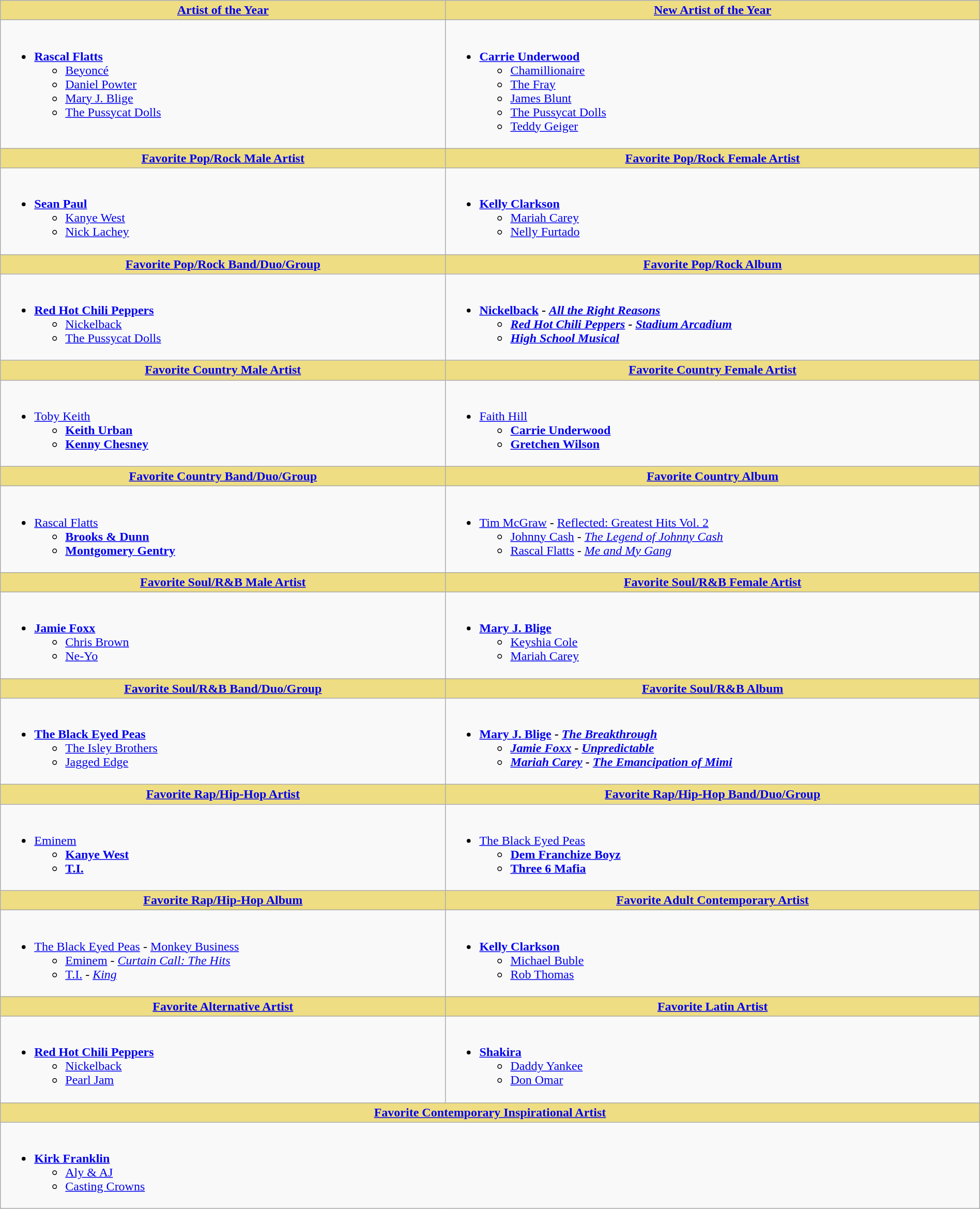<table class=wikitable width="100%">
<tr>
<th style="background:#eedd82; width="50%"><a href='#'>Artist of the Year</a></th>
<th style="background:#eedd82; width="50%"><a href='#'>New Artist of the Year</a></th>
</tr>
<tr>
<td valign="top"><br><ul><li><strong><a href='#'>Rascal Flatts</a></strong><ul><li><a href='#'>Beyoncé</a></li><li><a href='#'>Daniel Powter</a></li><li><a href='#'>Mary J. Blige</a></li><li><a href='#'>The Pussycat Dolls</a></li></ul></li></ul></td>
<td valign="top"><br><ul><li><strong><a href='#'>Carrie Underwood</a></strong><ul><li><a href='#'>Chamillionaire</a></li><li><a href='#'>The Fray</a></li><li><a href='#'>James Blunt</a></li><li><a href='#'>The Pussycat Dolls</a></li><li><a href='#'>Teddy Geiger</a></li></ul></li></ul></td>
</tr>
<tr>
<th style="background:#eedd82; width="50%"><a href='#'>Favorite Pop/Rock Male Artist</a></th>
<th style="background:#eedd82; width="50%"><a href='#'>Favorite Pop/Rock Female Artist</a></th>
</tr>
<tr>
<td valign="top"><br><ul><li><strong><a href='#'>Sean Paul</a></strong><ul><li><a href='#'>Kanye West</a></li><li><a href='#'>Nick Lachey</a></li></ul></li></ul></td>
<td valign="top"><br><ul><li><strong><a href='#'>Kelly Clarkson</a></strong><ul><li><a href='#'>Mariah Carey</a></li><li><a href='#'>Nelly Furtado</a></li></ul></li></ul></td>
</tr>
<tr>
<th style="background:#eedd82; width="50%"><a href='#'>Favorite Pop/Rock Band/Duo/Group</a></th>
<th style="background:#eedd82; width="50%"><a href='#'>Favorite Pop/Rock Album</a></th>
</tr>
<tr>
<td valign="top"><br><ul><li><strong><a href='#'>Red Hot Chili Peppers</a></strong><ul><li><a href='#'>Nickelback</a></li><li><a href='#'>The Pussycat Dolls</a></li></ul></li></ul></td>
<td valign="top"><br><ul><li><strong><a href='#'>Nickelback</a> - <em><a href='#'>All the Right Reasons</a><strong><em><ul><li><a href='#'>Red Hot Chili Peppers</a> - </em><a href='#'>Stadium Arcadium</a><em></li><li></em><a href='#'>High School Musical</a><em></li></ul></li></ul></td>
</tr>
<tr>
<th style="background:#eedd82; width="50%"><a href='#'>Favorite Country Male Artist</a></th>
<th style="background:#eedd82; width="50%"><a href='#'>Favorite Country Female Artist</a></th>
</tr>
<tr>
<td valign="top"><br><ul><li></strong><a href='#'>Toby Keith</a><strong><ul><li><a href='#'>Keith Urban</a></li><li><a href='#'>Kenny Chesney</a></li></ul></li></ul></td>
<td valign="top"><br><ul><li></strong><a href='#'>Faith Hill</a><strong><ul><li><a href='#'>Carrie Underwood</a></li><li><a href='#'>Gretchen Wilson</a></li></ul></li></ul></td>
</tr>
<tr>
<th style="background:#eedd82; width="50%"><a href='#'>Favorite Country Band/Duo/Group</a></th>
<th style="background:#eedd82; width="50%"><a href='#'>Favorite Country Album</a></th>
</tr>
<tr>
<td valign="top"><br><ul><li></strong><a href='#'>Rascal Flatts</a><strong><ul><li><a href='#'>Brooks & Dunn</a></li><li><a href='#'>Montgomery Gentry</a></li></ul></li></ul></td>
<td valign="top"><br><ul><li></strong><a href='#'>Tim McGraw</a> - </em><a href='#'>Reflected: Greatest Hits Vol. 2</a></em></strong><ul><li><a href='#'>Johnny Cash</a> - <em><a href='#'>The Legend of Johnny Cash</a></em></li><li><a href='#'>Rascal Flatts</a> - <em><a href='#'>Me and My Gang</a></em></li></ul></li></ul></td>
</tr>
<tr>
<th style="background:#eedd82; width="50%"><a href='#'>Favorite Soul/R&B Male Artist</a></th>
<th style="background:#eedd82; width="50%"><a href='#'>Favorite Soul/R&B Female Artist</a></th>
</tr>
<tr>
<td valign="top"><br><ul><li><strong><a href='#'>Jamie Foxx</a></strong><ul><li><a href='#'>Chris Brown</a></li><li><a href='#'>Ne-Yo</a></li></ul></li></ul></td>
<td valign="top"><br><ul><li><strong><a href='#'>Mary J. Blige</a></strong><ul><li><a href='#'>Keyshia Cole</a></li><li><a href='#'>Mariah Carey</a></li></ul></li></ul></td>
</tr>
<tr>
<th style="background:#eedd82; width="50%"><a href='#'>Favorite Soul/R&B Band/Duo/Group</a></th>
<th style="background:#eedd82; width="50%"><a href='#'>Favorite Soul/R&B Album</a></th>
</tr>
<tr>
<td valign="top"><br><ul><li><strong><a href='#'>The Black Eyed Peas</a></strong><ul><li><a href='#'>The Isley Brothers</a></li><li><a href='#'>Jagged Edge</a></li></ul></li></ul></td>
<td valign="top"><br><ul><li><strong><a href='#'>Mary J. Blige</a> - <em><a href='#'>The Breakthrough</a><strong><em><ul><li><a href='#'>Jamie Foxx</a> - </em><a href='#'>Unpredictable</a><em></li><li><a href='#'>Mariah Carey</a> - </em><a href='#'>The Emancipation of Mimi</a><em></li></ul></li></ul></td>
</tr>
<tr>
<th style="background:#eedd82; width="50%"><a href='#'>Favorite Rap/Hip-Hop Artist</a></th>
<th style="background:#eedd82; width="50%"><a href='#'>Favorite Rap/Hip-Hop Band/Duo/Group</a></th>
</tr>
<tr>
<td valign="top"><br><ul><li></strong><a href='#'>Eminem</a><strong><ul><li><a href='#'>Kanye West</a></li><li><a href='#'>T.I.</a></li></ul></li></ul></td>
<td valign="top"><br><ul><li></strong><a href='#'>The Black Eyed Peas</a><strong><ul><li><a href='#'>Dem Franchize Boyz</a></li><li><a href='#'>Three 6 Mafia</a></li></ul></li></ul></td>
</tr>
<tr>
<th style="background:#eedd82; width="50%"><a href='#'>Favorite Rap/Hip-Hop Album</a></th>
<th style="background:#eedd82; width="50%"><a href='#'>Favorite Adult Contemporary Artist</a></th>
</tr>
<tr>
<td valign="top"><br><ul><li></strong><a href='#'>The Black Eyed Peas</a> - </em><a href='#'>Monkey Business</a></em></strong><ul><li><a href='#'>Eminem</a> - <em><a href='#'>Curtain Call: The Hits</a></em></li><li><a href='#'>T.I.</a> - <em><a href='#'>King</a></em></li></ul></li></ul></td>
<td valign="top"><br><ul><li><strong><a href='#'>Kelly Clarkson</a></strong><ul><li><a href='#'>Michael Buble</a></li><li><a href='#'>Rob Thomas</a></li></ul></li></ul></td>
</tr>
<tr>
<th style="background:#eedd82; width="50%"><a href='#'>Favorite Alternative Artist</a></th>
<th style="background:#eedd82; width="50%"><a href='#'>Favorite Latin Artist</a></th>
</tr>
<tr>
<td valign="top"><br><ul><li><strong><a href='#'>Red Hot Chili Peppers</a></strong><ul><li><a href='#'>Nickelback</a></li><li><a href='#'>Pearl Jam</a></li></ul></li></ul></td>
<td valign="top"><br><ul><li><strong><a href='#'>Shakira</a></strong><ul><li><a href='#'>Daddy Yankee</a></li><li><a href='#'>Don Omar</a></li></ul></li></ul></td>
</tr>
<tr>
<th style="background:#eedd82; width="50%" colspan="2"><a href='#'>Favorite Contemporary Inspirational Artist</a></th>
</tr>
<tr>
<td valign="top" colspan="2"><br><ul><li><strong><a href='#'>Kirk Franklin</a></strong><ul><li><a href='#'>Aly & AJ</a></li><li><a href='#'>Casting Crowns</a></li></ul></li></ul></td>
</tr>
</table>
